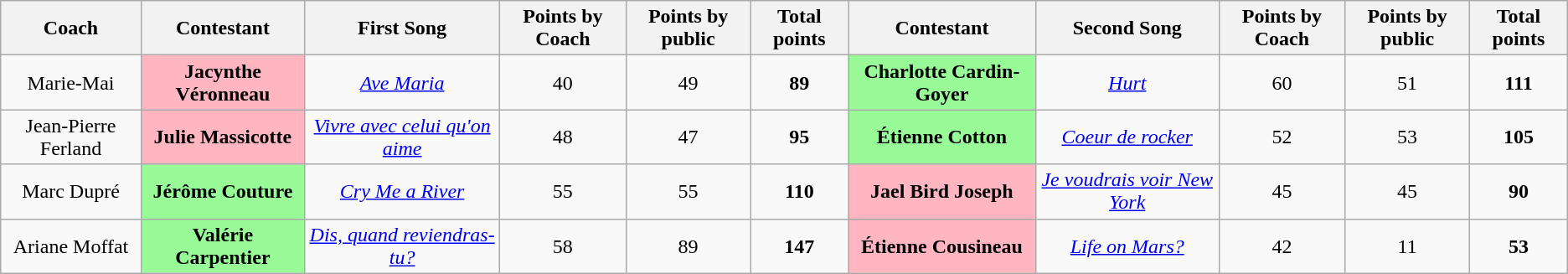<table class="wikitable sortable" style="text-align: center; width: auto;">
<tr>
<th>Coach</th>
<th colspan>Contestant</th>
<th>First Song</th>
<th>Points by Coach</th>
<th>Points by public</th>
<th>Total points</th>
<th colspan>Contestant</th>
<th>Second Song</th>
<th>Points by Coach</th>
<th>Points by public</th>
<th>Total points</th>
</tr>
<tr>
<td>Marie-Mai</td>
<td style="background:lightpink"><strong>Jacynthe Véronneau</strong></td>
<td><em><a href='#'>Ave Maria</a></em></td>
<td>40</td>
<td>49</td>
<td><strong>89</strong></td>
<td style="background:palegreen"><strong>Charlotte Cardin-Goyer</strong></td>
<td><em><a href='#'>Hurt</a></em></td>
<td>60</td>
<td>51</td>
<td><strong>111</strong></td>
</tr>
<tr>
<td>Jean-Pierre Ferland</td>
<td style="background:lightpink"><strong>Julie Massicotte</strong></td>
<td><em><a href='#'>Vivre avec celui qu'on aime</a></em></td>
<td>48</td>
<td>47</td>
<td><strong>95</strong></td>
<td style="background:palegreen"><strong>Étienne Cotton</strong></td>
<td><em><a href='#'>Coeur de rocker</a></em></td>
<td>52</td>
<td>53</td>
<td><strong>105</strong></td>
</tr>
<tr>
<td>Marc Dupré</td>
<td style="background:palegreen"><strong>Jérôme Couture</strong></td>
<td><em><a href='#'>Cry Me a River</a></em></td>
<td>55</td>
<td>55</td>
<td><strong>110</strong></td>
<td style="background:lightpink"><strong>Jael Bird Joseph</strong></td>
<td><em><a href='#'>Je voudrais voir New York</a></em></td>
<td>45</td>
<td>45</td>
<td><strong>90</strong></td>
</tr>
<tr>
<td>Ariane Moffat</td>
<td style="background:palegreen"><strong>Valérie Carpentier</strong></td>
<td><em><a href='#'>Dis, quand reviendras-tu?</a></em></td>
<td>58</td>
<td>89</td>
<td><strong>147</strong></td>
<td style="background:lightpink"><strong>Étienne Cousineau</strong></td>
<td><em><a href='#'>Life on Mars?</a></em></td>
<td>42</td>
<td>11</td>
<td><strong>53</strong></td>
</tr>
</table>
